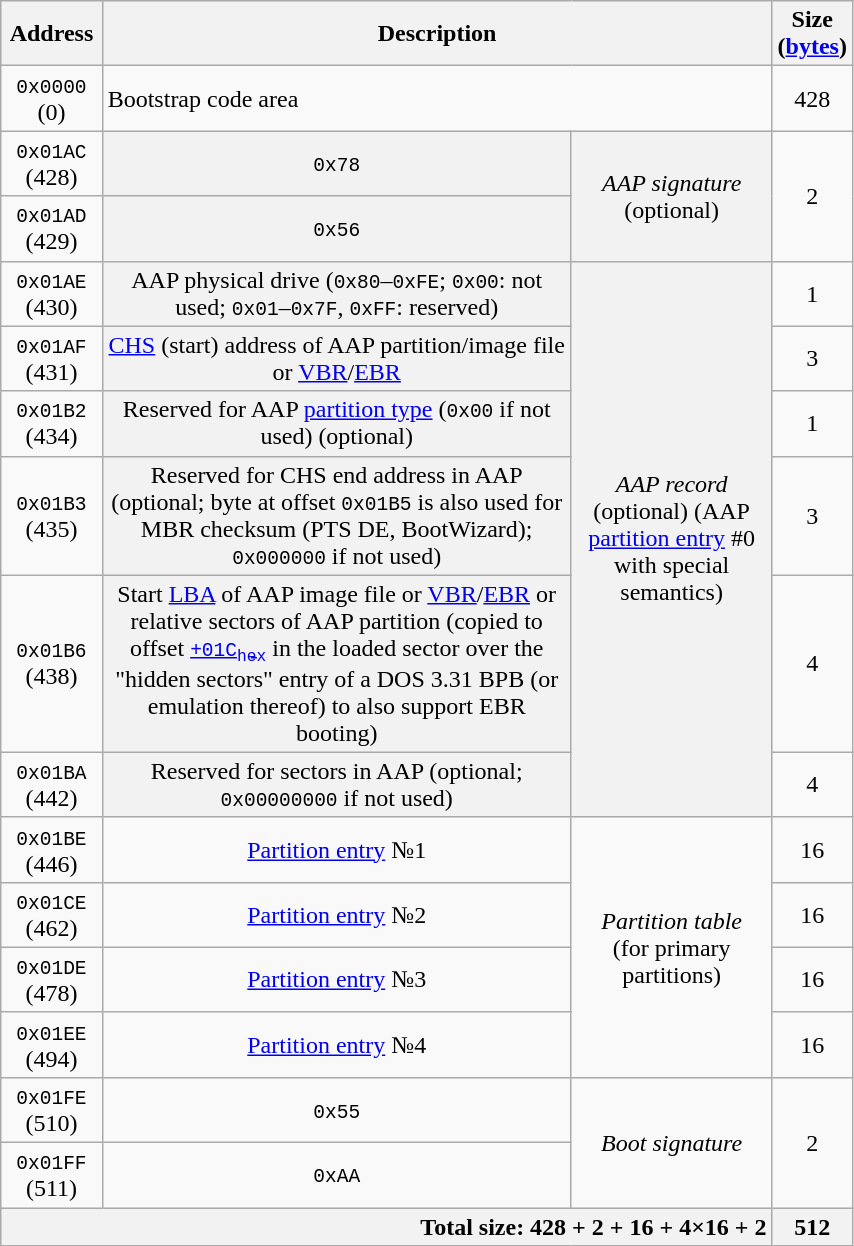<table class="wikitable" style="float:left; width:45%; margin:1em;">
<tr>
<th>Address</th>
<th style="vertical-align:middle" colspan="2">Description</th>
<th style="vertical-align:middle">Size<br>(<a href='#'>bytes</a>)</th>
</tr>
<tr>
<td style="text-align:center"><code>0x0000</code> (0)</td>
<td colspan="2">Bootstrap code area</td>
<td style="text-align:center">428</td>
</tr>
<tr>
<td style="text-align:center"><code>0x01AC</code> (428)</td>
<td style="text-align:center; background:#F2F2F2"><code>0x78</code></td>
<td rowspan="2" style="vertical-align:middle; text-align:center; background:#F2F2F2"><em>AAP signature</em> (optional)</td>
<td rowspan="2" style="text-align:center">2</td>
</tr>
<tr>
<td style="text-align:center"><code>0x01AD</code> (429)</td>
<td style="text-align:center; background:#F2F2F2"><code>0x56</code></td>
</tr>
<tr>
<td style="text-align:center"><code>0x01AE</code> (430)</td>
<td style="text-align:center; background:#F2F2F2">AAP physical drive (<code>0x80</code>–<code>0xFE</code>; <code>0x00</code>: not used; <code>0x01</code>–<code>0x7F</code>, <code>0xFF</code>: reserved)</td>
<td rowspan="6" style="vertical-align:middle; text-align:center; background:#F2F2F2"><em>AAP record</em> (optional) (AAP <a href='#'>partition entry</a> #0 with special semantics)</td>
<td style="text-align:center">1</td>
</tr>
<tr>
<td style="text-align:center"><code>0x01AF</code> (431)</td>
<td style="text-align:center; background:#F2F2F2"><a href='#'>CHS</a> (start) address of AAP partition/image file or <a href='#'>VBR</a>/<a href='#'>EBR</a></td>
<td style="text-align:center">3</td>
</tr>
<tr>
<td style="text-align:center"><code>0x01B2</code> (434)</td>
<td style="text-align:center; background:#F2F2F2">Reserved for AAP <a href='#'>partition type</a> (<code>0x00</code> if not used) (optional)</td>
<td style="text-align:center">1</td>
</tr>
<tr>
<td style="text-align:center"><code>0x01B3</code> (435)</td>
<td style="text-align:center; background:#F2F2F2">Reserved for CHS end address in AAP (optional; byte at offset <code>0x01B5</code> is also used for MBR checksum (PTS DE, BootWizard); <code>0x000000</code> if not used)</td>
<td style="text-align:center">3</td>
</tr>
<tr>
<td style="text-align:center"><code>0x01B6</code> (438)</td>
<td style="text-align:center; background:#F2F2F2">Start <a href='#'>LBA</a> of AAP image file or <a href='#'>VBR</a>/<a href='#'>EBR</a> or relative sectors of AAP partition (copied to offset <code><a href='#'>+01C<sub>hex</sub></a></code> in the loaded sector over the "hidden sectors" entry of a DOS 3.31 BPB (or emulation thereof) to also support EBR booting)</td>
<td style="text-align:center">4</td>
</tr>
<tr>
<td style="text-align:center"><code>0x01BA</code> (442)</td>
<td style="text-align:center; background:#F2F2F2">Reserved for sectors in AAP (optional; <code>0x00000000</code> if not used)</td>
<td style="text-align:center">4</td>
</tr>
<tr>
<td style="text-align:center"><code>0x01BE</code> (446)</td>
<td style="text-align:center"><a href='#'>Partition entry</a> №1</td>
<td rowspan="4" style="vertical-align:middle; text-align:center"><em>Partition table</em><br>(for primary partitions)</td>
<td style="text-align:center">16</td>
</tr>
<tr>
<td style="text-align:center"><code>0x01CE</code> (462)</td>
<td style="text-align:center"><a href='#'>Partition entry</a> №2</td>
<td style="text-align:center">16</td>
</tr>
<tr>
<td style="text-align:center"><code>0x01DE</code> (478)</td>
<td style="text-align:center"><a href='#'>Partition entry</a> №3</td>
<td style="text-align:center">16</td>
</tr>
<tr>
<td style="text-align:center"><code>0x01EE</code> (494)</td>
<td style="text-align:center"><a href='#'>Partition entry</a> №4</td>
<td style="text-align:center">16</td>
</tr>
<tr>
<td style="text-align:center"><code>0x01FE</code> (510)</td>
<td style="text-align:center"><code>0x55</code></td>
<td rowspan="2" style="vertical-align:middle; text-align:center"><em>Boot signature</em></td>
<td rowspan="2" style="text-align:center">2</td>
</tr>
<tr>
<td style="text-align:center"><code>0x01FF</code> (511)</td>
<td style="text-align:center"><code>0xAA</code></td>
</tr>
<tr>
<th colspan="3" style="text-align:right;">Total size: 428 + 2 + 16 + 4×16 + 2</th>
<th>512</th>
</tr>
</table>
